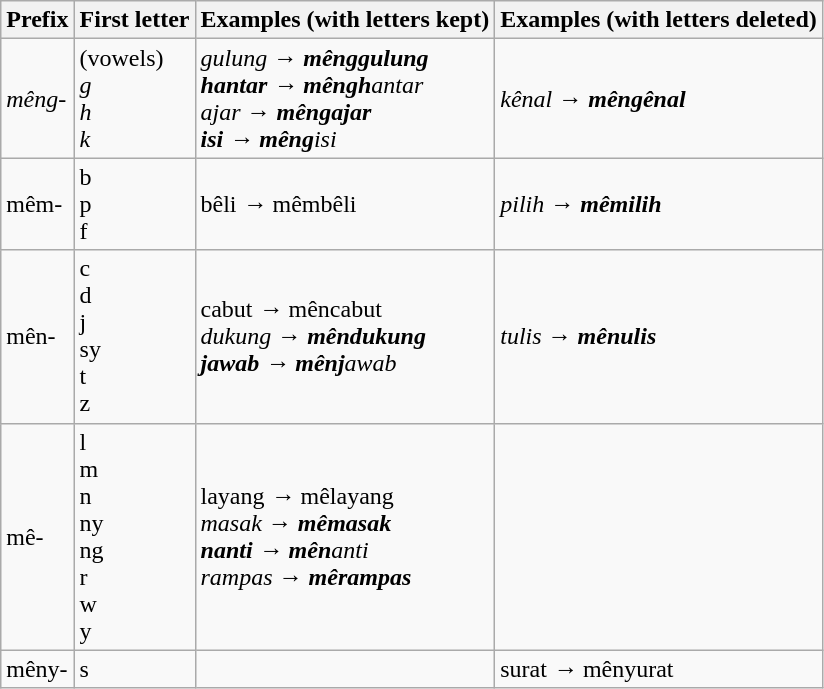<table class="wikitable">
<tr>
<th>Prefix</th>
<th>First letter</th>
<th>Examples (with letters kept)</th>
<th>Examples (with letters deleted)</th>
</tr>
<tr>
<td><em>mêng-</em></td>
<td>(vowels)<br><em>g</em><br><em>h</em><br><em>k</em></td>
<td><em>gulung</em> → <strong><em>mêngg<strong>ulung<em><br> </em>hantar<em> → </em></strong>mêngh</strong>antar</em><br><em>ajar</em> → <strong><em>mêng<strong>ajar<em><br></em>isi<em> → </em></strong>mêng</strong>isi</em></td>
<td><em>kênal</em> → <strong><em>mêng<strong>ênal<em></td>
</tr>
<tr>
<td></em>mêm-<em></td>
<td></em>b<em><br></em>p<em><br></em>f<em></td>
<td></em>bêli<em> → </em></strong>mêmb</strong>êli</em></td>
<td><em>pilih</em> → <strong><em>mêm<strong>ilih<em></td>
</tr>
<tr>
<td></em>mên-<em></td>
<td></em>c<em><br></em>d<em><br></em>j<em><br></em>sy<em><br></em>t<em><br></em>z<em></td>
<td></em>cabut<em> → </em></strong>mênc</strong>abut</em><br><em>dukung</em> → <strong><em>mênd<strong>ukung<em><br></em>jawab<em> → </em></strong>mênj</strong>awab</em></td>
<td><em>tulis</em> → <strong><em>mên<strong>ulis<em></td>
</tr>
<tr>
<td></em>mê-<em></td>
<td></em>l<em><br></em>m<em><br></em>n<em><br></em>ny<em><br></em>ng<em><br></em>r<em><br></em>w<em><br></em>y<em></td>
<td></em>layang<em> → </em></strong>mêl</strong>ayang</em><br> <em>masak</em> → <strong><em>mêm<strong>asak<em> <br> </em>nanti<em> → </em></strong>mên</strong>anti</em><br> <em>rampas</em> → <strong><em>mêr<strong>ampas<em></td>
<td></td>
</tr>
<tr>
<td></em>mêny-<em></td>
<td></em>s<em></td>
<td></td>
<td></em>surat<em> → </em></strong>mêny</strong>urat</em></td>
</tr>
</table>
